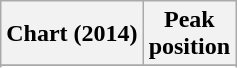<table class="wikitable sortable plainrowheaders">
<tr>
<th>Chart (2014)</th>
<th>Peak<br>position</th>
</tr>
<tr>
</tr>
<tr>
</tr>
<tr>
</tr>
</table>
